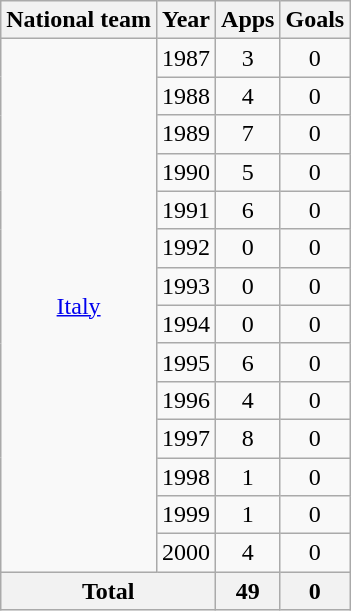<table class="wikitable" style="text-align:center">
<tr>
<th>National team</th>
<th>Year</th>
<th>Apps</th>
<th>Goals</th>
</tr>
<tr>
<td rowspan="14"><a href='#'>Italy</a></td>
<td>1987</td>
<td>3</td>
<td>0</td>
</tr>
<tr>
<td>1988</td>
<td>4</td>
<td>0</td>
</tr>
<tr>
<td>1989</td>
<td>7</td>
<td>0</td>
</tr>
<tr>
<td>1990</td>
<td>5</td>
<td>0</td>
</tr>
<tr>
<td>1991</td>
<td>6</td>
<td>0</td>
</tr>
<tr>
<td>1992</td>
<td>0</td>
<td>0</td>
</tr>
<tr>
<td>1993</td>
<td>0</td>
<td>0</td>
</tr>
<tr>
<td>1994</td>
<td>0</td>
<td>0</td>
</tr>
<tr>
<td>1995</td>
<td>6</td>
<td>0</td>
</tr>
<tr>
<td>1996</td>
<td>4</td>
<td>0</td>
</tr>
<tr>
<td>1997</td>
<td>8</td>
<td>0</td>
</tr>
<tr>
<td>1998</td>
<td>1</td>
<td>0</td>
</tr>
<tr>
<td>1999</td>
<td>1</td>
<td>0</td>
</tr>
<tr>
<td>2000</td>
<td>4</td>
<td>0</td>
</tr>
<tr>
<th colspan="2">Total</th>
<th>49</th>
<th>0</th>
</tr>
</table>
